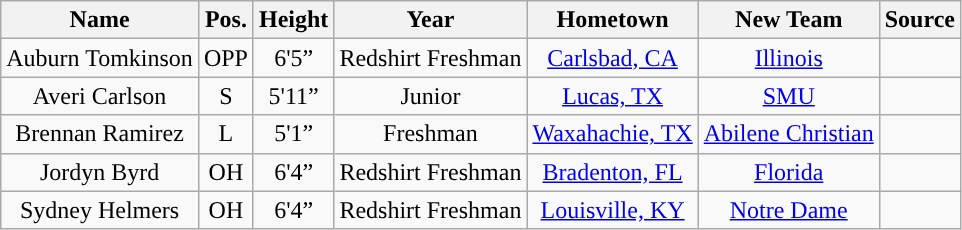<table class="wikitable sortable" border="1">
<tr>
<th style="text-align:center; ">Name</th>
<th style="text-align:center; ">Pos.</th>
<th style="text-align:center; ">Height</th>
<th style="text-align:center; ">Year</th>
<th style="text-align:center; ">Hometown</th>
<th style="text-align:center; ">New Team</th>
<th style="text-align:center; ">Source</th>
</tr>
<tr align="center">
<td>Auburn Tomkinson</td>
<td>OPP</td>
<td>6'5”</td>
<td>Redshirt Freshman</td>
<td><a href='#'>Carlsbad, CA</a></td>
<td><a href='#'>Illinois</a></td>
<td></td>
</tr>
<tr align="center">
<td>Averi Carlson</td>
<td>S</td>
<td>5'11”</td>
<td>Junior</td>
<td><a href='#'>Lucas, TX</a></td>
<td><a href='#'>SMU</a></td>
<td></td>
</tr>
<tr align="center">
<td>Brennan Ramirez</td>
<td>L</td>
<td>5'1”</td>
<td>Freshman</td>
<td><a href='#'>Waxahachie, TX</a></td>
<td><a href='#'>Abilene Christian</a></td>
<td></td>
</tr>
<tr align="center">
<td>Jordyn Byrd</td>
<td>OH</td>
<td>6'4”</td>
<td>Redshirt Freshman</td>
<td><a href='#'>Bradenton, FL</a></td>
<td><a href='#'>Florida</a></td>
<td></td>
</tr>
<tr align="center">
<td>Sydney Helmers</td>
<td>OH</td>
<td>6'4”</td>
<td>Redshirt Freshman</td>
<td><a href='#'>Louisville, KY</a></td>
<td><a href='#'>Notre Dame</a></td>
<td></td>
</tr>
</table>
